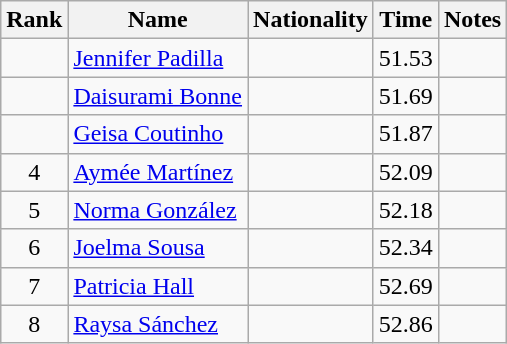<table class="wikitable sortable" style="text-align:center">
<tr>
<th>Rank</th>
<th>Name</th>
<th>Nationality</th>
<th>Time</th>
<th>Notes</th>
</tr>
<tr>
<td></td>
<td align=left><a href='#'>Jennifer Padilla</a></td>
<td align=left></td>
<td>51.53</td>
<td><strong></strong></td>
</tr>
<tr>
<td></td>
<td align=left><a href='#'>Daisurami Bonne</a></td>
<td align=left></td>
<td>51.69</td>
<td><strong></strong></td>
</tr>
<tr>
<td></td>
<td align=left><a href='#'>Geisa Coutinho</a></td>
<td align=left></td>
<td>51.87</td>
<td></td>
</tr>
<tr>
<td>4</td>
<td align=left><a href='#'>Aymée Martínez</a></td>
<td align=left></td>
<td>52.09</td>
<td></td>
</tr>
<tr>
<td>5</td>
<td align=left><a href='#'>Norma González</a></td>
<td align=left></td>
<td>52.18</td>
<td></td>
</tr>
<tr>
<td>6</td>
<td align=left><a href='#'>Joelma Sousa</a></td>
<td align=left></td>
<td>52.34</td>
<td></td>
</tr>
<tr>
<td>7</td>
<td align=left><a href='#'>Patricia Hall</a></td>
<td align=left></td>
<td>52.69</td>
<td></td>
</tr>
<tr>
<td>8</td>
<td align=left><a href='#'>Raysa Sánchez</a></td>
<td align=left></td>
<td>52.86</td>
<td></td>
</tr>
</table>
